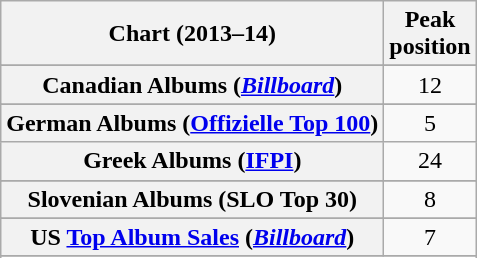<table class="wikitable plainrowheaders sortable" style="text-align:center;">
<tr>
<th>Chart (2013–14)</th>
<th>Peak<br>position</th>
</tr>
<tr>
</tr>
<tr>
</tr>
<tr>
</tr>
<tr>
</tr>
<tr>
<th scope="row">Canadian Albums (<a href='#'><em>Billboard</em></a>)</th>
<td>12</td>
</tr>
<tr>
</tr>
<tr>
</tr>
<tr>
</tr>
<tr>
</tr>
<tr>
</tr>
<tr>
</tr>
<tr>
<th scope="row">German Albums (<a href='#'>Offizielle Top 100</a>)</th>
<td>5</td>
</tr>
<tr>
<th scope="row">Greek Albums (<a href='#'>IFPI</a>)</th>
<td>24</td>
</tr>
<tr>
</tr>
<tr>
</tr>
<tr>
</tr>
<tr>
</tr>
<tr>
</tr>
<tr>
</tr>
<tr>
</tr>
<tr>
</tr>
<tr>
</tr>
<tr>
<th scope="row">Slovenian Albums (SLO Top 30)</th>
<td>8</td>
</tr>
<tr>
</tr>
<tr>
</tr>
<tr>
</tr>
<tr>
</tr>
<tr>
</tr>
<tr>
</tr>
<tr>
</tr>
<tr>
</tr>
<tr>
<th scope="row">US <a href='#'>Top Album Sales</a> (<a href='#'><em>Billboard</em></a>)</th>
<td>7</td>
</tr>
<tr>
</tr>
<tr>
</tr>
</table>
